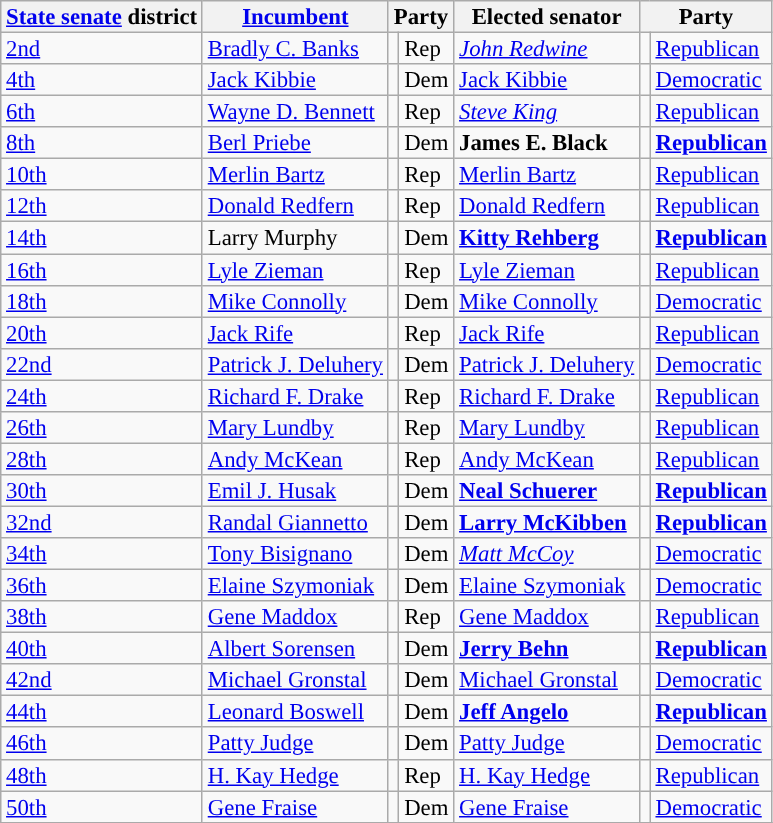<table class="sortable wikitable" style="font-size:95%;line-height:14px;">
<tr>
<th class="unsortable"><a href='#'>State senate</a> district</th>
<th class="unsortable"><a href='#'>Incumbent</a></th>
<th colspan="2">Party</th>
<th class="unsortable">Elected senator</th>
<th colspan="2">Party</th>
</tr>
<tr>
<td><a href='#'>2nd</a></td>
<td><a href='#'>Bradly C. Banks</a></td>
<td style="background:"></td>
<td>Rep</td>
<td><em><a href='#'>John Redwine</a></em></td>
<td style="background:"></td>
<td><a href='#'>Republican</a></td>
</tr>
<tr>
<td><a href='#'>4th</a></td>
<td><a href='#'>Jack Kibbie</a></td>
<td style="background:"></td>
<td>Dem</td>
<td><a href='#'>Jack Kibbie</a></td>
<td style="background:"></td>
<td><a href='#'>Democratic</a></td>
</tr>
<tr>
<td><a href='#'>6th</a></td>
<td><a href='#'>Wayne D. Bennett</a></td>
<td style="background:"></td>
<td>Rep</td>
<td><em><a href='#'>Steve King</a></em></td>
<td style="background:"></td>
<td><a href='#'>Republican</a></td>
</tr>
<tr>
<td><a href='#'>8th</a></td>
<td><a href='#'>Berl Priebe</a></td>
<td style="background:"></td>
<td>Dem</td>
<td><strong>James E. Black</strong></td>
<td style="background:"></td>
<td><strong><a href='#'>Republican</a></strong></td>
</tr>
<tr>
<td><a href='#'>10th</a></td>
<td><a href='#'>Merlin Bartz</a></td>
<td style="background:"></td>
<td>Rep</td>
<td><a href='#'>Merlin Bartz</a></td>
<td style="background:"></td>
<td><a href='#'>Republican</a></td>
</tr>
<tr>
<td><a href='#'>12th</a></td>
<td><a href='#'>Donald Redfern</a></td>
<td style="background:"></td>
<td>Rep</td>
<td><a href='#'>Donald Redfern</a></td>
<td style="background:"></td>
<td><a href='#'>Republican</a></td>
</tr>
<tr>
<td><a href='#'>14th</a></td>
<td>Larry Murphy</td>
<td style="background:"></td>
<td>Dem</td>
<td><strong><a href='#'>Kitty Rehberg</a></strong></td>
<td style="background:"></td>
<td><strong><a href='#'>Republican</a></strong></td>
</tr>
<tr>
<td><a href='#'>16th</a></td>
<td><a href='#'>Lyle Zieman</a></td>
<td style="background:"></td>
<td>Rep</td>
<td><a href='#'>Lyle Zieman</a></td>
<td style="background:"></td>
<td><a href='#'>Republican</a></td>
</tr>
<tr>
<td><a href='#'>18th</a></td>
<td><a href='#'>Mike Connolly</a></td>
<td style="background:"></td>
<td>Dem</td>
<td><a href='#'>Mike Connolly</a></td>
<td style="background:"></td>
<td><a href='#'>Democratic</a></td>
</tr>
<tr>
<td><a href='#'>20th</a></td>
<td><a href='#'>Jack Rife</a></td>
<td style="background:"></td>
<td>Rep</td>
<td><a href='#'>Jack Rife</a></td>
<td style="background:"></td>
<td><a href='#'>Republican</a></td>
</tr>
<tr>
<td><a href='#'>22nd</a></td>
<td><a href='#'>Patrick J. Deluhery</a></td>
<td style="background:"></td>
<td>Dem</td>
<td><a href='#'>Patrick J. Deluhery</a></td>
<td style="background:"></td>
<td><a href='#'>Democratic</a></td>
</tr>
<tr>
<td><a href='#'>24th</a></td>
<td><a href='#'>Richard F. Drake</a></td>
<td style="background:"></td>
<td>Rep</td>
<td><a href='#'>Richard F. Drake</a></td>
<td style="background:"></td>
<td><a href='#'>Republican</a></td>
</tr>
<tr>
<td><a href='#'>26th</a></td>
<td><a href='#'>Mary Lundby</a></td>
<td style="background:"></td>
<td>Rep</td>
<td><a href='#'>Mary Lundby</a></td>
<td style="background:"></td>
<td><a href='#'>Republican</a></td>
</tr>
<tr>
<td><a href='#'>28th</a></td>
<td><a href='#'>Andy McKean</a></td>
<td style="background:"></td>
<td>Rep</td>
<td><a href='#'>Andy McKean</a></td>
<td style="background:"></td>
<td><a href='#'>Republican</a></td>
</tr>
<tr>
<td><a href='#'>30th</a></td>
<td><a href='#'>Emil J. Husak</a></td>
<td style="background:"></td>
<td>Dem</td>
<td><strong><a href='#'>Neal Schuerer</a></strong></td>
<td style="background:"></td>
<td><strong><a href='#'>Republican</a></strong></td>
</tr>
<tr>
<td><a href='#'>32nd</a></td>
<td><a href='#'>Randal Giannetto</a></td>
<td style="background:"></td>
<td>Dem</td>
<td><strong><a href='#'>Larry McKibben</a></strong></td>
<td style="background:"></td>
<td><strong><a href='#'>Republican</a></strong></td>
</tr>
<tr>
<td><a href='#'>34th</a></td>
<td><a href='#'>Tony Bisignano</a></td>
<td style="background:"></td>
<td>Dem</td>
<td><em><a href='#'>Matt McCoy</a></em></td>
<td style="background:"></td>
<td><a href='#'>Democratic</a></td>
</tr>
<tr>
<td><a href='#'>36th</a></td>
<td><a href='#'>Elaine Szymoniak</a></td>
<td style="background:"></td>
<td>Dem</td>
<td><a href='#'>Elaine Szymoniak</a></td>
<td style="background:"></td>
<td><a href='#'>Democratic</a></td>
</tr>
<tr>
<td><a href='#'>38th</a></td>
<td><a href='#'>Gene Maddox</a></td>
<td style="background:"></td>
<td>Rep</td>
<td><a href='#'>Gene Maddox</a></td>
<td style="background:"></td>
<td><a href='#'>Republican</a></td>
</tr>
<tr>
<td><a href='#'>40th</a></td>
<td><a href='#'>Albert Sorensen</a></td>
<td style="background:"></td>
<td>Dem</td>
<td><strong><a href='#'>Jerry Behn</a></strong></td>
<td style="background:"></td>
<td><strong><a href='#'>Republican</a></strong></td>
</tr>
<tr>
<td><a href='#'>42nd</a></td>
<td><a href='#'>Michael Gronstal</a></td>
<td style="background:"></td>
<td>Dem</td>
<td><a href='#'>Michael Gronstal</a></td>
<td style="background:"></td>
<td><a href='#'>Democratic</a></td>
</tr>
<tr>
<td><a href='#'>44th</a></td>
<td><a href='#'>Leonard Boswell</a></td>
<td style="background:"></td>
<td>Dem</td>
<td><strong><a href='#'>Jeff Angelo</a></strong></td>
<td style="background:"></td>
<td><strong><a href='#'>Republican</a></strong></td>
</tr>
<tr>
<td><a href='#'>46th</a></td>
<td><a href='#'>Patty Judge</a></td>
<td style="background:"></td>
<td>Dem</td>
<td><a href='#'>Patty Judge</a></td>
<td style="background:"></td>
<td><a href='#'>Democratic</a></td>
</tr>
<tr>
<td><a href='#'>48th</a></td>
<td><a href='#'>H. Kay Hedge</a></td>
<td style="background:"></td>
<td>Rep</td>
<td><a href='#'>H. Kay Hedge</a></td>
<td style="background:"></td>
<td><a href='#'>Republican</a></td>
</tr>
<tr>
<td><a href='#'>50th</a></td>
<td><a href='#'>Gene Fraise</a></td>
<td style="background:"></td>
<td>Dem</td>
<td><a href='#'>Gene Fraise</a></td>
<td style="background:"></td>
<td><a href='#'>Democratic</a></td>
</tr>
<tr>
</tr>
</table>
